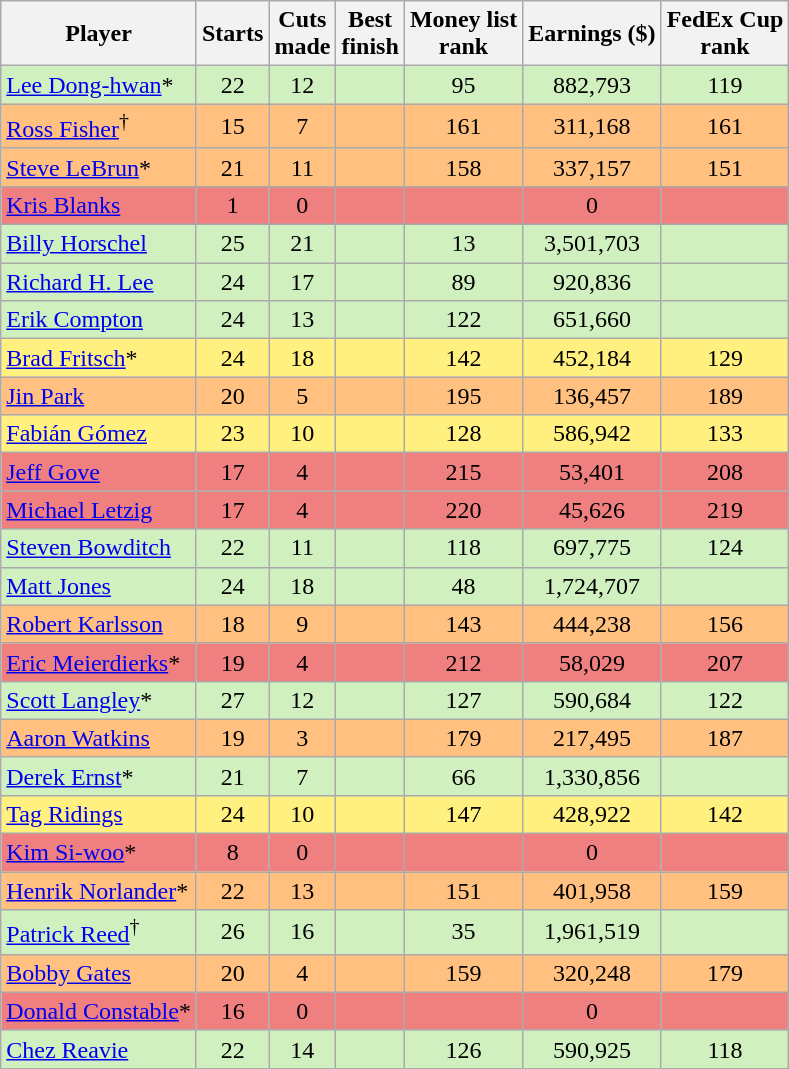<table class=" sortable wikitable" style="text-align:center">
<tr>
<th>Player</th>
<th>Starts</th>
<th>Cuts<br>made</th>
<th>Best<br>finish</th>
<th>Money list<br>rank</th>
<th>Earnings ($)</th>
<th>FedEx Cup<br>rank</th>
</tr>
<tr style="background:#D0F0C0;">
<td align=left> <a href='#'>Lee Dong-hwan</a>*</td>
<td>22</td>
<td>12</td>
<td></td>
<td>95</td>
<td>882,793</td>
<td>119</td>
</tr>
<tr style="background:#FFC080;">
<td align=left> <a href='#'>Ross Fisher</a><sup>†</sup></td>
<td>15</td>
<td>7</td>
<td></td>
<td>161</td>
<td>311,168</td>
<td>161</td>
</tr>
<tr style="background:#FFC080;">
<td align=left> <a href='#'>Steve LeBrun</a>*</td>
<td>21</td>
<td>11</td>
<td></td>
<td>158</td>
<td>337,157</td>
<td>151</td>
</tr>
<tr style="background:#F08080;">
<td align=left> <a href='#'>Kris Blanks</a></td>
<td>1</td>
<td>0</td>
<td></td>
<td></td>
<td>0</td>
<td></td>
</tr>
<tr style="background:#D0F0C0;">
<td align=left> <a href='#'>Billy Horschel</a></td>
<td>25</td>
<td>21</td>
<td></td>
<td>13</td>
<td>3,501,703</td>
<td></td>
</tr>
<tr style="background:#D0F0C0;">
<td align=left> <a href='#'>Richard H. Lee</a></td>
<td>24</td>
<td>17</td>
<td></td>
<td>89</td>
<td>920,836</td>
<td></td>
</tr>
<tr style="background:#D0F0C0;">
<td align=left> <a href='#'>Erik Compton</a></td>
<td>24</td>
<td>13</td>
<td></td>
<td>122</td>
<td>651,660</td>
<td></td>
</tr>
<tr style="background:#FFF080;">
<td align=left> <a href='#'>Brad Fritsch</a>*</td>
<td>24</td>
<td>18</td>
<td></td>
<td>142</td>
<td>452,184</td>
<td>129</td>
</tr>
<tr style="background:#FFC080;">
<td align=left> <a href='#'>Jin Park</a></td>
<td>20</td>
<td>5</td>
<td></td>
<td>195</td>
<td>136,457</td>
<td>189</td>
</tr>
<tr style="background:#FFF080;">
<td align=left> <a href='#'>Fabián Gómez</a></td>
<td>23</td>
<td>10</td>
<td></td>
<td>128</td>
<td>586,942</td>
<td>133</td>
</tr>
<tr style="background:#F08080;">
<td align=left> <a href='#'>Jeff Gove</a></td>
<td>17</td>
<td>4</td>
<td></td>
<td>215</td>
<td>53,401</td>
<td>208</td>
</tr>
<tr style="background:#F08080;">
<td align=left> <a href='#'>Michael Letzig</a></td>
<td>17</td>
<td>4</td>
<td></td>
<td>220</td>
<td>45,626</td>
<td>219</td>
</tr>
<tr style="background:#D0F0C0;">
<td align=left> <a href='#'>Steven Bowditch</a></td>
<td>22</td>
<td>11</td>
<td></td>
<td>118</td>
<td>697,775</td>
<td>124</td>
</tr>
<tr style="background:#D0F0C0;">
<td align=left> <a href='#'>Matt Jones</a></td>
<td>24</td>
<td>18</td>
<td></td>
<td>48</td>
<td>1,724,707</td>
<td></td>
</tr>
<tr style="background:#FFC080;">
<td align=left> <a href='#'>Robert Karlsson</a></td>
<td>18</td>
<td>9</td>
<td></td>
<td>143</td>
<td>444,238</td>
<td>156</td>
</tr>
<tr style="background:#F08080;">
<td align=left> <a href='#'>Eric Meierdierks</a>*</td>
<td>19</td>
<td>4</td>
<td></td>
<td>212</td>
<td>58,029</td>
<td>207</td>
</tr>
<tr style="background:#D0F0C0;">
<td align=left> <a href='#'>Scott Langley</a>*</td>
<td>27</td>
<td>12</td>
<td></td>
<td>127</td>
<td>590,684</td>
<td>122</td>
</tr>
<tr style="background:#FFC080;">
<td align=left> <a href='#'>Aaron Watkins</a></td>
<td>19</td>
<td>3</td>
<td></td>
<td>179</td>
<td>217,495</td>
<td>187</td>
</tr>
<tr style="background:#D0F0C0;">
<td align=left> <a href='#'>Derek Ernst</a>*</td>
<td>21</td>
<td>7</td>
<td></td>
<td>66</td>
<td>1,330,856</td>
<td></td>
</tr>
<tr style="background:#FFF080;">
<td align=left> <a href='#'>Tag Ridings</a></td>
<td>24</td>
<td>10</td>
<td></td>
<td>147</td>
<td>428,922</td>
<td>142</td>
</tr>
<tr style="background:#F08080;">
<td align=left> <a href='#'>Kim Si-woo</a>*</td>
<td>8</td>
<td>0</td>
<td></td>
<td></td>
<td>0</td>
<td></td>
</tr>
<tr style="background:#FFC080;">
<td align=left> <a href='#'>Henrik Norlander</a>*</td>
<td>22</td>
<td>13</td>
<td></td>
<td>151</td>
<td>401,958</td>
<td>159</td>
</tr>
<tr style="background:#D0F0C0;">
<td align=left> <a href='#'>Patrick Reed</a><sup>†</sup></td>
<td>26</td>
<td>16</td>
<td></td>
<td>35</td>
<td>1,961,519</td>
<td></td>
</tr>
<tr style="background:#FFC080;">
<td align=left> <a href='#'>Bobby Gates</a></td>
<td>20</td>
<td>4</td>
<td></td>
<td>159</td>
<td>320,248</td>
<td>179</td>
</tr>
<tr style="background:#F08080;">
<td align=left> <a href='#'>Donald Constable</a>*</td>
<td>16</td>
<td>0</td>
<td></td>
<td></td>
<td>0</td>
<td></td>
</tr>
<tr style="background:#D0F0C0;">
<td align=left> <a href='#'>Chez Reavie</a></td>
<td>22</td>
<td>14</td>
<td></td>
<td>126</td>
<td>590,925</td>
<td>118</td>
</tr>
</table>
